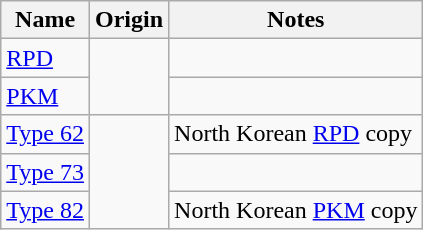<table class="wikitable">
<tr>
<th>Name</th>
<th>Origin</th>
<th>Notes</th>
</tr>
<tr>
<td><a href='#'>RPD</a></td>
<td rowspan="2"></td>
<td></td>
</tr>
<tr>
<td><a href='#'>PKM</a></td>
<td></td>
</tr>
<tr>
<td><a href='#'>Type 62</a></td>
<td rowspan="3"></td>
<td>North Korean <a href='#'>RPD</a> copy</td>
</tr>
<tr>
<td><a href='#'>Type 73</a></td>
<td></td>
</tr>
<tr>
<td><a href='#'>Type 82</a></td>
<td>North Korean <a href='#'>PKM</a> copy</td>
</tr>
</table>
